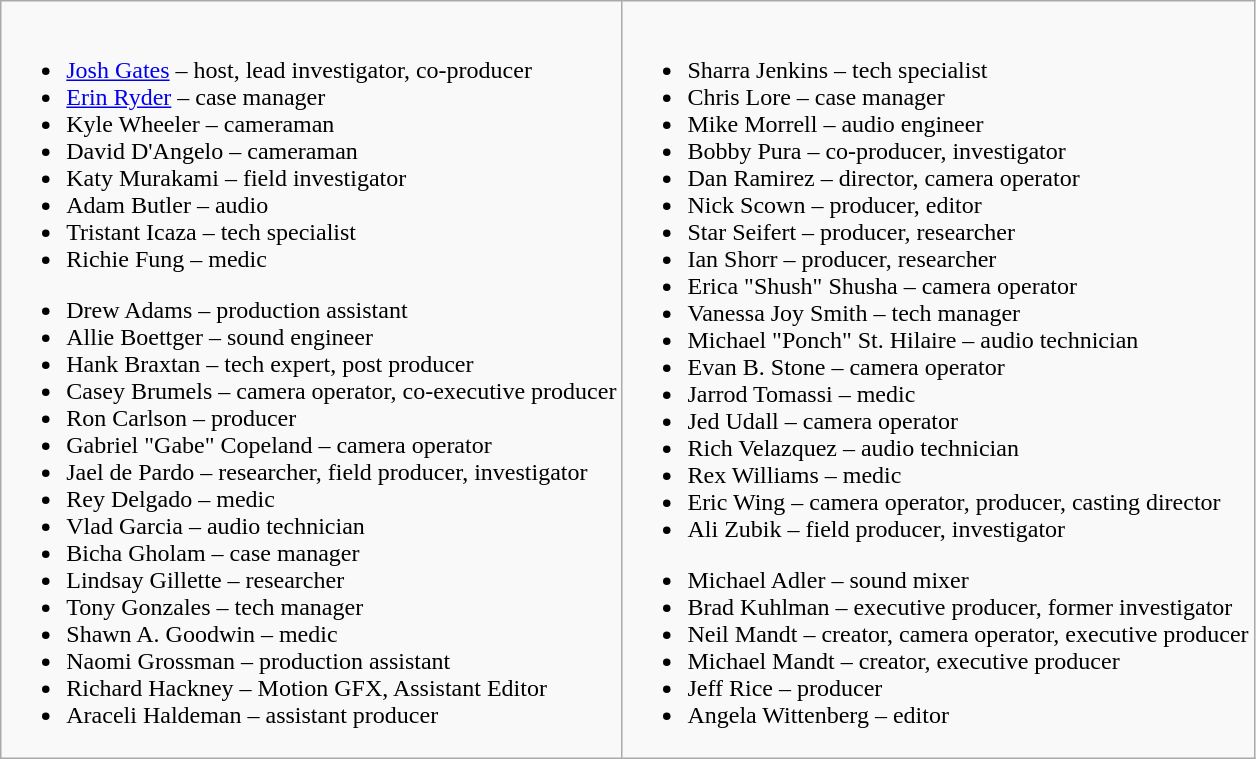<table class="wikitable">
<tr>
<td><br><ul><li><a href='#'>Josh Gates</a> – host, lead investigator, co-producer</li><li><a href='#'>Erin Ryder</a> – case manager</li><li>Kyle Wheeler – cameraman</li><li>David D'Angelo – cameraman</li><li>Katy Murakami – field investigator</li><li>Adam Butler – audio</li><li>Tristant Icaza – tech specialist</li><li>Richie Fung – medic</li></ul><ul><li>Drew Adams – production assistant</li><li>Allie Boettger – sound engineer</li><li>Hank Braxtan – tech expert, post producer</li><li>Casey Brumels – camera operator, co-executive producer</li><li>Ron Carlson – producer</li><li>Gabriel "Gabe" Copeland – camera operator</li><li>Jael de Pardo – researcher, field producer, investigator</li><li>Rey Delgado – medic</li><li>Vlad Garcia – audio technician</li><li>Bicha Gholam – case manager</li><li>Lindsay Gillette – researcher</li><li>Tony Gonzales – tech manager</li><li>Shawn A. Goodwin – medic</li><li>Naomi Grossman – production assistant</li><li>Richard Hackney – Motion GFX, Assistant Editor</li><li>Araceli Haldeman – assistant producer</li></ul></td>
<td><br><ul><li>Sharra Jenkins – tech specialist</li><li>Chris Lore – case manager</li><li>Mike Morrell – audio engineer</li><li>Bobby Pura – co-producer, investigator</li><li>Dan Ramirez – director, camera operator</li><li>Nick Scown – producer, editor</li><li>Star Seifert – producer, researcher</li><li>Ian Shorr – producer, researcher</li><li>Erica "Shush" Shusha – camera operator</li><li>Vanessa Joy Smith – tech manager</li><li>Michael "Ponch" St. Hilaire – audio technician</li><li>Evan B. Stone – camera operator</li><li>Jarrod Tomassi – medic</li><li>Jed Udall – camera operator</li><li>Rich Velazquez – audio technician</li><li>Rex Williams – medic</li><li>Eric Wing – camera operator, producer, casting director</li><li>Ali Zubik – field producer, investigator</li></ul><ul><li>Michael Adler – sound mixer</li><li>Brad Kuhlman – executive producer, former investigator</li><li>Neil Mandt – creator, camera operator, executive producer</li><li>Michael Mandt – creator, executive producer</li><li>Jeff Rice – producer</li><li>Angela Wittenberg – editor</li></ul></td>
</tr>
</table>
